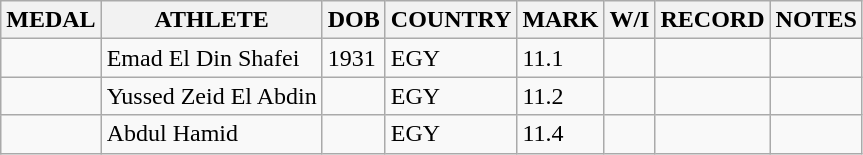<table class="wikitable">
<tr>
<th>MEDAL</th>
<th>ATHLETE</th>
<th>DOB</th>
<th>COUNTRY</th>
<th>MARK</th>
<th>W/I</th>
<th>RECORD</th>
<th>NOTES</th>
</tr>
<tr>
<td></td>
<td>Emad El Din Shafei</td>
<td>1931</td>
<td>EGY</td>
<td>11.1</td>
<td></td>
<td></td>
<td></td>
</tr>
<tr>
<td></td>
<td>Yussed Zeid El Abdin</td>
<td></td>
<td>EGY</td>
<td>11.2</td>
<td></td>
<td></td>
<td></td>
</tr>
<tr>
<td></td>
<td>Abdul Hamid</td>
<td></td>
<td>EGY</td>
<td>11.4</td>
<td></td>
<td></td>
<td></td>
</tr>
</table>
